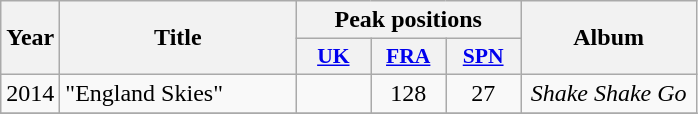<table class="wikitable">
<tr>
<th align="center" rowspan="2" width="10">Year</th>
<th align="center" rowspan="2" width="150">Title</th>
<th align="center" colspan="3" width="20">Peak positions</th>
<th align="center" rowspan="2" width="110">Album</th>
</tr>
<tr>
<th scope="col" style="width:3em;font-size:90%;"><a href='#'>UK</a></th>
<th scope="col" style="width:3em;font-size:90%;"><a href='#'>FRA</a><br></th>
<th scope="col" style="width:3em;font-size:90%;"><a href='#'>SPN</a><br></th>
</tr>
<tr>
<td style="text-align:center;">2014</td>
<td>"England Skies"</td>
<td style="text-align:center;"></td>
<td style="text-align:center;">128</td>
<td style="text-align:center;">27</td>
<td style="text-align:center;"><em>Shake Shake Go</em></td>
</tr>
<tr>
</tr>
</table>
